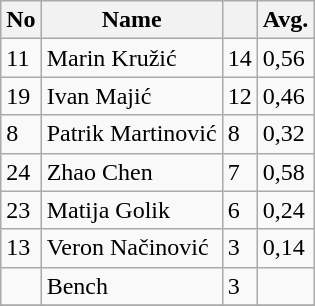<table class="wikitable">
<tr>
<th>No</th>
<th>Name</th>
<th></th>
<th>Avg.</th>
</tr>
<tr>
<td>11</td>
<td>Marin Kružić</td>
<td>14</td>
<td>0,56</td>
</tr>
<tr>
<td>19</td>
<td>Ivan Majić</td>
<td>12</td>
<td>0,46</td>
</tr>
<tr>
<td>8</td>
<td>Patrik Martinović</td>
<td>8</td>
<td>0,32</td>
</tr>
<tr>
<td>24</td>
<td>Zhao Chen</td>
<td>7</td>
<td>0,58</td>
</tr>
<tr>
<td>23</td>
<td>Matija Golik</td>
<td>6</td>
<td>0,24</td>
</tr>
<tr>
<td>13</td>
<td>Veron Načinović</td>
<td>3</td>
<td>0,14</td>
</tr>
<tr>
<td></td>
<td>Bench</td>
<td>3</td>
<td></td>
</tr>
<tr>
</tr>
</table>
